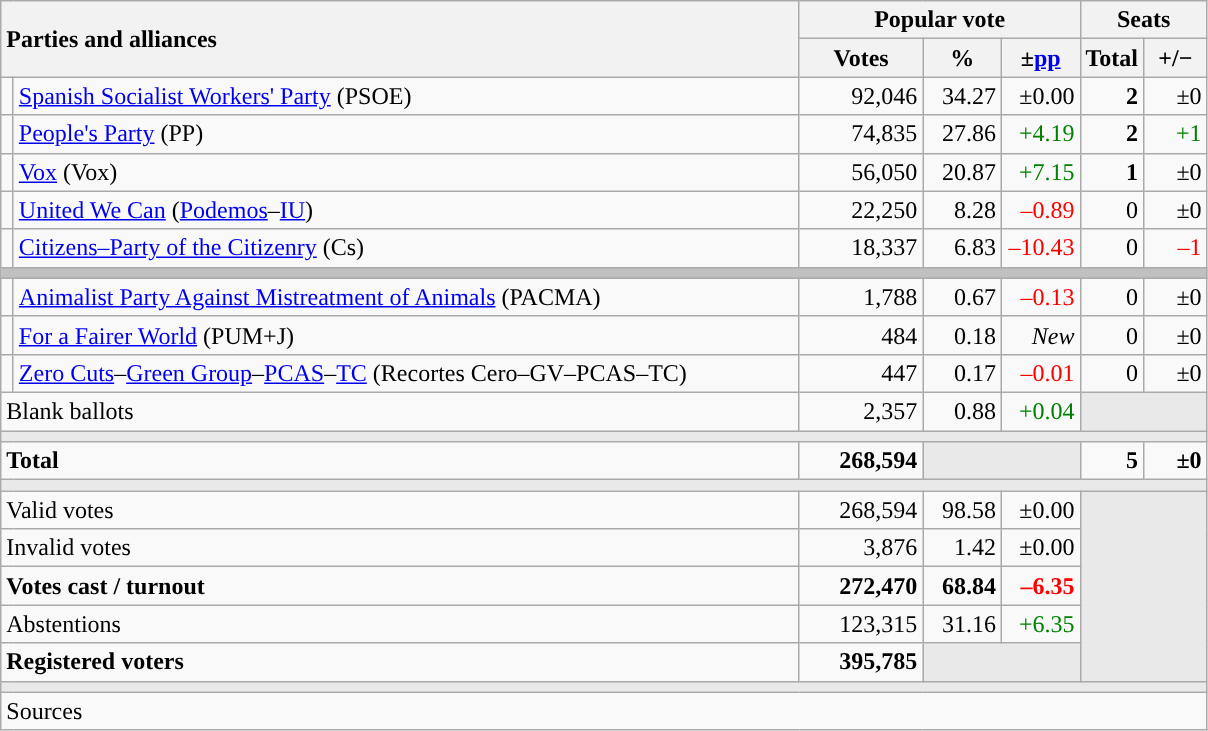<table class="wikitable" style="text-align:right;">
<tr>
<th style="text-align:left;" rowspan="2" colspan="2" width="525">Parties and alliances</th>
<th colspan="3">Popular vote</th>
<th colspan="2">Seats</th>
</tr>
<tr>
<th width="75">Votes</th>
<th width="45">%</th>
<th width="45">±<a href='#'>pp</a></th>
<th width="35">Total</th>
<th width="35">+/−</th>
</tr>
<tr>
<td width="1" style="color:inherit;background:"></td>
<td align="left"><a href='#'>Spanish Socialist Workers' Party</a> (PSOE)</td>
<td>92,046</td>
<td>34.27</td>
<td>±0.00</td>
<td><strong>2</strong></td>
<td>±0</td>
</tr>
<tr>
<td style="color:inherit;background:"></td>
<td align="left"><a href='#'>People's Party</a> (PP)</td>
<td>74,835</td>
<td>27.86</td>
<td style="color:green;">+4.19</td>
<td><strong>2</strong></td>
<td style="color:green;">+1</td>
</tr>
<tr>
<td style="color:inherit;background:"></td>
<td align="left"><a href='#'>Vox</a> (Vox)</td>
<td>56,050</td>
<td>20.87</td>
<td style="color:green;">+7.15</td>
<td><strong>1</strong></td>
<td>±0</td>
</tr>
<tr>
<td style="color:inherit;background:"></td>
<td align="left"><a href='#'>United We Can</a> (<a href='#'>Podemos</a>–<a href='#'>IU</a>)</td>
<td>22,250</td>
<td>8.28</td>
<td style="color:red;">–0.89</td>
<td>0</td>
<td>±0</td>
</tr>
<tr>
<td style="color:inherit;background:"></td>
<td align="left"><a href='#'>Citizens–Party of the Citizenry</a> (Cs)</td>
<td>18,337</td>
<td>6.83</td>
<td style="color:red;">–10.43</td>
<td>0</td>
<td style="color:red;">–1</td>
</tr>
<tr>
<td colspan="7" bgcolor="#C0C0C0"></td>
</tr>
<tr>
<td style="color:inherit;background:"></td>
<td align="left"><a href='#'>Animalist Party Against Mistreatment of Animals</a> (PACMA)</td>
<td>1,788</td>
<td>0.67</td>
<td style="color:red;">–0.13</td>
<td>0</td>
<td>±0</td>
</tr>
<tr>
<td style="color:inherit;background:"></td>
<td align="left"><a href='#'>For a Fairer World</a> (PUM+J)</td>
<td>484</td>
<td>0.18</td>
<td><em>New</em></td>
<td>0</td>
<td>±0</td>
</tr>
<tr>
<td style="color:inherit;background:"></td>
<td align="left"><a href='#'>Zero Cuts</a>–<a href='#'>Green Group</a>–<a href='#'>PCAS</a>–<a href='#'>TC</a> (Recortes Cero–GV–PCAS–TC)</td>
<td>447</td>
<td>0.17</td>
<td style="color:red;">–0.01</td>
<td>0</td>
<td>±0</td>
</tr>
<tr>
<td align="left" colspan="2">Blank ballots</td>
<td>2,357</td>
<td>0.88</td>
<td style="color:green;">+0.04</td>
<td bgcolor="#E9E9E9" colspan="2"></td>
</tr>
<tr>
<td colspan="7" bgcolor="#E9E9E9"></td>
</tr>
<tr style="font-weight:bold;">
<td align="left" colspan="2">Total</td>
<td>268,594</td>
<td bgcolor="#E9E9E9" colspan="2"></td>
<td>5</td>
<td>±0</td>
</tr>
<tr>
<td colspan="7" bgcolor="#E9E9E9"></td>
</tr>
<tr>
<td align="left" colspan="2">Valid votes</td>
<td>268,594</td>
<td>98.58</td>
<td>±0.00</td>
<td bgcolor="#E9E9E9" colspan="2" rowspan="5"></td>
</tr>
<tr>
<td align="left" colspan="2">Invalid votes</td>
<td>3,876</td>
<td>1.42</td>
<td>±0.00</td>
</tr>
<tr style="font-weight:bold;">
<td align="left" colspan="2">Votes cast / turnout</td>
<td>272,470</td>
<td>68.84</td>
<td style="color:red;">–6.35</td>
</tr>
<tr>
<td align="left" colspan="2">Abstentions</td>
<td>123,315</td>
<td>31.16</td>
<td style="color:green;">+6.35</td>
</tr>
<tr style="font-weight:bold;">
<td align="left" colspan="2">Registered voters</td>
<td>395,785</td>
<td bgcolor="#E9E9E9" colspan="2"></td>
</tr>
<tr>
<td colspan="7" bgcolor="#E9E9E9"></td>
</tr>
<tr>
<td align="left" colspan="7">Sources</td>
</tr>
</table>
